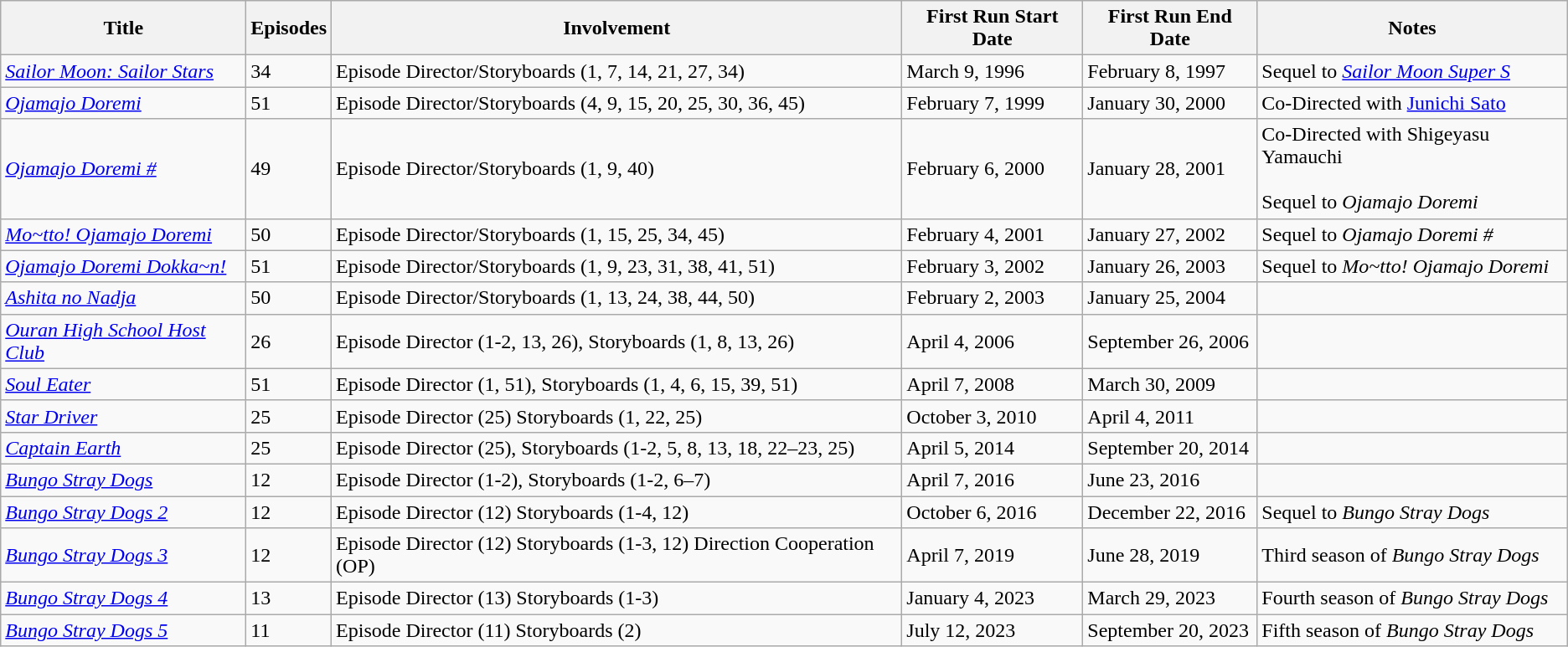<table class="wikitable">
<tr>
<th>Title</th>
<th>Episodes</th>
<th>Involvement</th>
<th>First Run Start Date</th>
<th>First Run End Date</th>
<th>Notes</th>
</tr>
<tr>
<td><em><a href='#'>Sailor Moon: Sailor Stars</a></em></td>
<td>34</td>
<td>Episode Director/Storyboards (1, 7, 14, 21, 27, 34)</td>
<td>March 9, 1996</td>
<td>February 8, 1997</td>
<td>Sequel to <em><a href='#'>Sailor Moon Super S</a></em></td>
</tr>
<tr>
<td><em><a href='#'>Ojamajo Doremi</a></em></td>
<td>51</td>
<td>Episode Director/Storyboards (4, 9, 15, 20, 25, 30, 36, 45)</td>
<td>February 7, 1999</td>
<td>January 30, 2000</td>
<td>Co-Directed with <a href='#'>Junichi Sato</a></td>
</tr>
<tr>
<td><em><a href='#'>Ojamajo Doremi #</a></em></td>
<td>49</td>
<td>Episode Director/Storyboards (1, 9, 40)</td>
<td>February 6, 2000</td>
<td>January 28, 2001</td>
<td>Co-Directed with Shigeyasu Yamauchi<br><br>Sequel to <em>Ojamajo Doremi</em></td>
</tr>
<tr>
<td><em><a href='#'>Mo~tto! Ojamajo Doremi</a></em></td>
<td>50</td>
<td>Episode Director/Storyboards (1, 15, 25, 34, 45)</td>
<td>February 4, 2001</td>
<td>January 27, 2002</td>
<td>Sequel to <em>Ojamajo Doremi #</em></td>
</tr>
<tr>
<td><em><a href='#'>Ojamajo Doremi Dokka~n!</a></em></td>
<td>51</td>
<td>Episode Director/Storyboards (1, 9, 23, 31, 38, 41, 51)</td>
<td>February 3, 2002</td>
<td>January 26, 2003</td>
<td>Sequel to <em>Mo~tto! Ojamajo Doremi</em></td>
</tr>
<tr>
<td><em><a href='#'>Ashita no Nadja</a></em></td>
<td>50</td>
<td>Episode Director/Storyboards (1, 13, 24, 38, 44, 50)</td>
<td>February 2, 2003</td>
<td>January 25, 2004</td>
<td></td>
</tr>
<tr>
<td><em><a href='#'>Ouran High School Host Club</a></em></td>
<td>26</td>
<td>Episode Director (1-2, 13, 26), Storyboards (1, 8, 13, 26)</td>
<td>April 4, 2006</td>
<td>September 26, 2006</td>
<td></td>
</tr>
<tr>
<td><em><a href='#'>Soul Eater</a></em></td>
<td>51</td>
<td>Episode Director (1, 51), Storyboards (1, 4, 6, 15, 39, 51)</td>
<td>April 7, 2008</td>
<td>March 30, 2009</td>
<td></td>
</tr>
<tr>
<td><em><a href='#'>Star Driver</a></em></td>
<td>25</td>
<td>Episode Director (25) Storyboards (1, 22, 25)</td>
<td>October 3, 2010</td>
<td>April 4, 2011</td>
<td></td>
</tr>
<tr>
<td><em><a href='#'>Captain Earth</a></em></td>
<td>25</td>
<td>Episode Director (25), Storyboards (1-2, 5, 8, 13, 18, 22–23, 25)</td>
<td>April 5, 2014</td>
<td>September 20, 2014</td>
<td></td>
</tr>
<tr>
<td><em><a href='#'>Bungo Stray Dogs</a></em></td>
<td>12</td>
<td>Episode Director (1-2), Storyboards (1-2, 6–7)</td>
<td>April 7, 2016</td>
<td>June 23, 2016</td>
<td></td>
</tr>
<tr>
<td><em><a href='#'>Bungo Stray Dogs 2</a></em></td>
<td>12</td>
<td>Episode Director (12) Storyboards (1-4, 12)</td>
<td>October 6, 2016</td>
<td>December 22, 2016</td>
<td>Sequel to <em>Bungo Stray Dogs</em></td>
</tr>
<tr>
<td><em><a href='#'>Bungo Stray Dogs 3</a></em></td>
<td>12</td>
<td>Episode Director (12) Storyboards (1-3, 12) Direction Cooperation (OP)</td>
<td>April 7, 2019</td>
<td>June 28, 2019</td>
<td>Third season of <em>Bungo Stray Dogs</em></td>
</tr>
<tr>
<td><em><a href='#'>Bungo Stray Dogs 4</a></em></td>
<td>13</td>
<td>Episode Director (13) Storyboards (1-3)</td>
<td>January 4, 2023</td>
<td>March 29, 2023</td>
<td>Fourth season of <em>Bungo Stray Dogs</em></td>
</tr>
<tr>
<td><em><a href='#'>Bungo Stray Dogs 5</a></em></td>
<td>11</td>
<td>Episode Director (11) Storyboards (2)</td>
<td>July 12, 2023</td>
<td>September 20, 2023</td>
<td>Fifth season of <em>Bungo Stray Dogs</em></td>
</tr>
</table>
